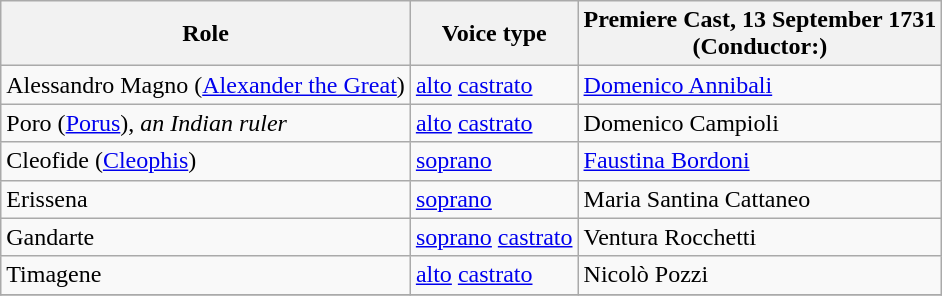<table class="wikitable">
<tr>
<th>Role</th>
<th>Voice type</th>
<th>Premiere Cast, 13 September 1731 <br>(Conductor:)</th>
</tr>
<tr>
<td>Alessandro Magno (<a href='#'>Alexander the Great</a>)</td>
<td><a href='#'>alto</a> <a href='#'>castrato</a></td>
<td><a href='#'>Domenico Annibali</a></td>
</tr>
<tr>
<td>Poro (<a href='#'>Porus</a>), <em>an Indian ruler</em></td>
<td><a href='#'>alto</a> <a href='#'>castrato</a></td>
<td>Domenico Campioli</td>
</tr>
<tr>
<td>Cleofide (<a href='#'>Cleophis</a>)</td>
<td><a href='#'>soprano</a></td>
<td><a href='#'>Faustina Bordoni</a></td>
</tr>
<tr>
<td>Erissena</td>
<td><a href='#'>soprano</a></td>
<td>Maria Santina Cattaneo</td>
</tr>
<tr>
<td>Gandarte</td>
<td><a href='#'>soprano</a> <a href='#'>castrato</a></td>
<td>Ventura Rocchetti</td>
</tr>
<tr>
<td>Timagene</td>
<td><a href='#'>alto</a> <a href='#'>castrato</a></td>
<td>Nicolò Pozzi</td>
</tr>
<tr>
</tr>
</table>
